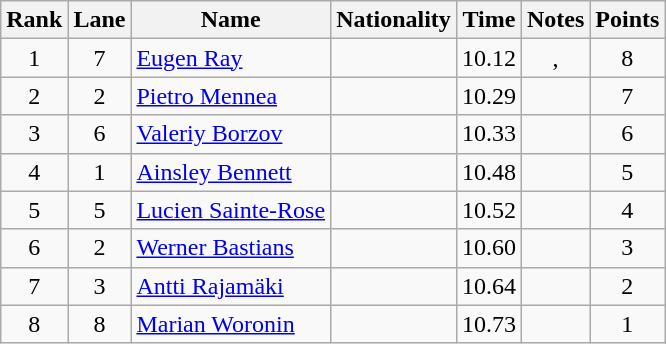<table class="wikitable sortable" style="text-align:center">
<tr>
<th>Rank</th>
<th>Lane</th>
<th>Name</th>
<th>Nationality</th>
<th>Time</th>
<th>Notes</th>
<th>Points</th>
</tr>
<tr>
<td>1</td>
<td>7</td>
<td align=left><a href='#'>Eugen Ray</a></td>
<td align=left></td>
<td>10.12</td>
<td>, </td>
<td>8</td>
</tr>
<tr>
<td>2</td>
<td>2</td>
<td align=left><a href='#'>Pietro Mennea</a></td>
<td align=left></td>
<td>10.29</td>
<td></td>
<td>7</td>
</tr>
<tr>
<td>3</td>
<td>6</td>
<td align=left><a href='#'>Valeriy Borzov</a></td>
<td align=left></td>
<td>10.33</td>
<td></td>
<td>6</td>
</tr>
<tr>
<td>4</td>
<td>1</td>
<td align=left><a href='#'>Ainsley Bennett</a></td>
<td align=left></td>
<td>10.48</td>
<td></td>
<td>5</td>
</tr>
<tr>
<td>5</td>
<td>5</td>
<td align=left><a href='#'>Lucien Sainte-Rose</a></td>
<td align=left></td>
<td>10.52</td>
<td></td>
<td>4</td>
</tr>
<tr>
<td>6</td>
<td>2</td>
<td align=left><a href='#'>Werner Bastians</a></td>
<td align=left></td>
<td>10.60</td>
<td></td>
<td>3</td>
</tr>
<tr>
<td>7</td>
<td>3</td>
<td align=left><a href='#'>Antti Rajamäki</a></td>
<td align=left></td>
<td>10.64</td>
<td></td>
<td>2</td>
</tr>
<tr>
<td>8</td>
<td>8</td>
<td align=left><a href='#'>Marian Woronin</a></td>
<td align=left></td>
<td>10.73</td>
<td></td>
<td>1</td>
</tr>
</table>
